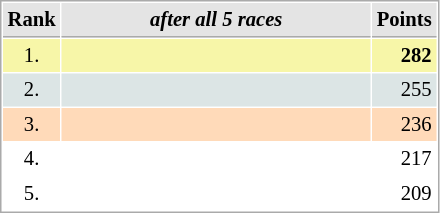<table cellspacing="1" cellpadding="3" style="border:1px solid #aaa; font-size:86%;">
<tr style="background:#e4e4e4;">
<th style="border-bottom:1px solid #aaa; width:10px;">Rank</th>
<th style="border-bottom:1px solid #aaa; width:200px; white-space:nowrap;"><em>after all 5 races</em></th>
<th style="border-bottom:1px solid #aaa; width:20px;">Points</th>
</tr>
<tr style="background:#f7f6a8;">
<td style="text-align:center">1.</td>
<td><strong></strong></td>
<td style="text-align:right"><strong>282</strong></td>
</tr>
<tr style="background:#dce5e5;">
<td style="text-align:center">2.</td>
<td></td>
<td style="text-align:right">255</td>
</tr>
<tr style="background:#ffdab9;">
<td style="text-align:center">3.</td>
<td></td>
<td style="text-align:right">236</td>
</tr>
<tr>
<td style="text-align:center">4.</td>
<td></td>
<td style="text-align:right">217</td>
</tr>
<tr>
<td style="text-align:center">5.</td>
<td></td>
<td style="text-align:right">209</td>
</tr>
</table>
